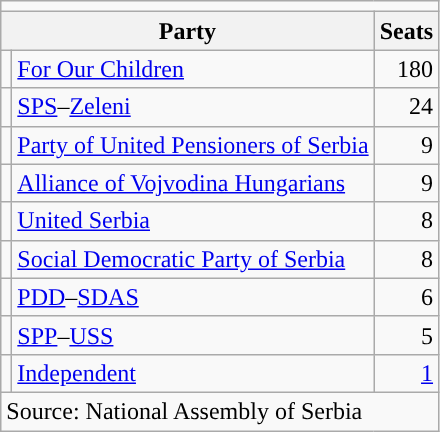<table class="wikitable" style="text-align:right">
<tr>
<td colspan="7"></td>
</tr>
<tr>
<th colspan="2">Party</th>
<th>Seats</th>
</tr>
<tr>
<td></td>
<td align="left"><a href='#'>For Our Children</a></td>
<td>180</td>
</tr>
<tr>
<td></td>
<td align="left"><a href='#'>SPS</a>–<a href='#'>Zeleni</a></td>
<td>24</td>
</tr>
<tr>
<td></td>
<td align="left"><a href='#'>Party of United Pensioners of Serbia</a></td>
<td>9</td>
</tr>
<tr>
<td></td>
<td align="left"><a href='#'>Alliance of Vojvodina Hungarians</a></td>
<td>9</td>
</tr>
<tr>
<td></td>
<td align="left"><a href='#'>United Serbia</a></td>
<td>8</td>
</tr>
<tr>
<td></td>
<td align="left"><a href='#'>Social Democratic Party of Serbia</a></td>
<td>8</td>
</tr>
<tr>
<td></td>
<td align="left"><a href='#'>PDD</a>–<a href='#'>SDAS</a></td>
<td>6</td>
</tr>
<tr>
<td></td>
<td align="left"><a href='#'>SPP</a>–<a href='#'>USS</a></td>
<td>5</td>
</tr>
<tr>
<td></td>
<td align="left"><a href='#'>Independent</a></td>
<td><a href='#'>1</a></td>
</tr>
<tr>
<td colspan="3" style="text-align:left">Source: National Assembly of Serbia</td>
</tr>
</table>
